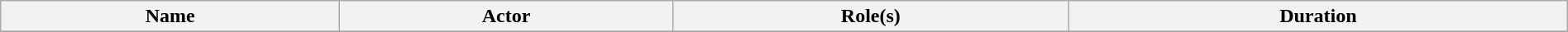<table class="wikitable" style="width:100%; margin:auto;">
<tr>
<th>Name</th>
<th>Actor</th>
<th>Role(s)</th>
<th>Duration</th>
</tr>
<tr>
</tr>
</table>
